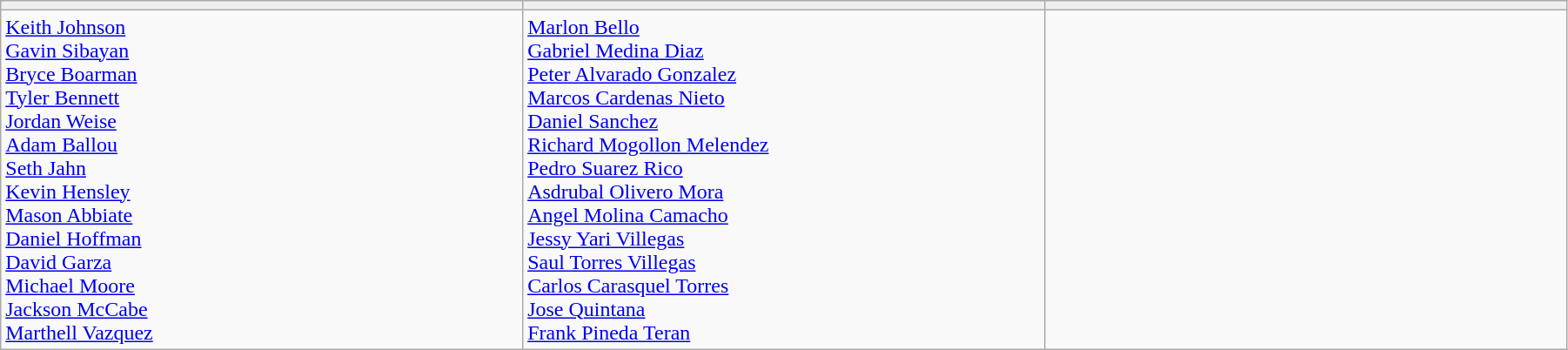<table class="wikitable mw-collapsible mw-collapsed" cellpadding=5 cellspacing=0 style="width:95%">
<tr align=center>
<td bgcolor="#efefef" width="200"><strong></strong></td>
<td bgcolor="#efefef" width="200"><strong></strong></td>
<td bgcolor="#efefef" width="200"></td>
</tr>
<tr valign=top>
<td><a href='#'>Keith Johnson</a><br><a href='#'>Gavin Sibayan</a><br><a href='#'>Bryce Boarman</a><br><a href='#'>Tyler Bennett</a><br><a href='#'>Jordan Weise</a><br><a href='#'>Adam Ballou</a><br><a href='#'>Seth Jahn</a><br><a href='#'>Kevin Hensley</a><br><a href='#'>Mason Abbiate</a><br><a href='#'>Daniel Hoffman</a><br><a href='#'>David Garza</a><br><a href='#'>Michael Moore</a><br><a href='#'>Jackson McCabe</a><br><a href='#'>Marthell Vazquez</a></td>
<td><a href='#'>Marlon Bello</a><br><a href='#'>Gabriel Medina Diaz</a><br><a href='#'>Peter Alvarado Gonzalez</a><br><a href='#'>Marcos Cardenas Nieto</a><br><a href='#'>Daniel Sanchez</a><br><a href='#'>Richard Mogollon Melendez</a><br><a href='#'>Pedro Suarez Rico</a><br><a href='#'>Asdrubal Olivero Mora</a><br><a href='#'>Angel Molina Camacho</a><br><a href='#'>Jessy Yari Villegas</a><br><a href='#'>Saul Torres Villegas</a><br><a href='#'>Carlos Carasquel Torres</a><br><a href='#'>Jose Quintana</a><br><a href='#'>Frank Pineda Teran</a></td>
</tr>
</table>
